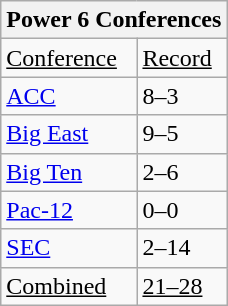<table class="wikitable">
<tr>
<th colspan="2">Power 6 Conferences</th>
</tr>
<tr>
<td><u>Conference</u></td>
<td><u>Record</u></td>
</tr>
<tr>
<td><a href='#'>ACC</a></td>
<td>8–3</td>
</tr>
<tr>
<td><a href='#'>Big East</a></td>
<td>9–5</td>
</tr>
<tr>
<td><a href='#'>Big Ten</a></td>
<td>2–6</td>
</tr>
<tr>
<td><a href='#'>Pac-12</a></td>
<td>0–0</td>
</tr>
<tr>
<td><a href='#'>SEC</a></td>
<td>2–14</td>
</tr>
<tr>
<td><u>Combined</u></td>
<td><u>21–28</u></td>
</tr>
</table>
